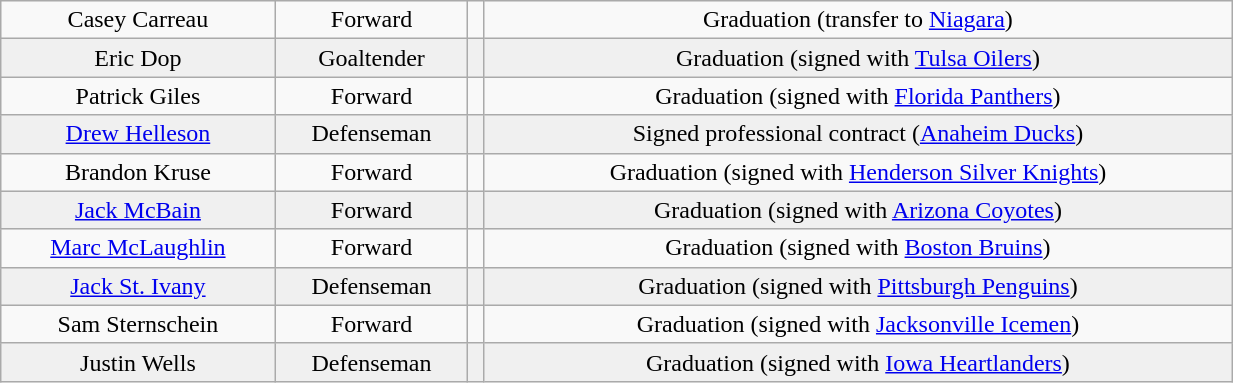<table class="wikitable" width="65%">
<tr align="center" bgcolor="">
<td>Casey Carreau</td>
<td>Forward</td>
<td></td>
<td>Graduation (transfer to <a href='#'>Niagara</a>)</td>
</tr>
<tr align="center" bgcolor="f0f0f0">
<td>Eric Dop</td>
<td>Goaltender</td>
<td></td>
<td>Graduation (signed with <a href='#'>Tulsa Oilers</a>)</td>
</tr>
<tr align="center" bgcolor="">
<td>Patrick Giles</td>
<td>Forward</td>
<td></td>
<td>Graduation (signed with <a href='#'>Florida Panthers</a>)</td>
</tr>
<tr align="center" bgcolor="f0f0f0">
<td><a href='#'>Drew Helleson</a></td>
<td>Defenseman</td>
<td></td>
<td>Signed professional contract (<a href='#'>Anaheim Ducks</a>)</td>
</tr>
<tr align="center" bgcolor="">
<td>Brandon Kruse</td>
<td>Forward</td>
<td></td>
<td>Graduation (signed with <a href='#'>Henderson Silver Knights</a>)</td>
</tr>
<tr align="center" bgcolor="f0f0f0">
<td><a href='#'>Jack McBain</a></td>
<td>Forward</td>
<td></td>
<td>Graduation (signed with <a href='#'>Arizona Coyotes</a>)</td>
</tr>
<tr align="center" bgcolor="">
<td><a href='#'>Marc McLaughlin</a></td>
<td>Forward</td>
<td></td>
<td>Graduation (signed with <a href='#'>Boston Bruins</a>)</td>
</tr>
<tr align="center" bgcolor="f0f0f0">
<td><a href='#'>Jack St. Ivany</a></td>
<td>Defenseman</td>
<td></td>
<td>Graduation (signed with <a href='#'>Pittsburgh Penguins</a>)</td>
</tr>
<tr align="center" bgcolor="">
<td>Sam Sternschein</td>
<td>Forward</td>
<td></td>
<td>Graduation (signed with <a href='#'>Jacksonville Icemen</a>)</td>
</tr>
<tr align="center" bgcolor="f0f0f0">
<td>Justin Wells</td>
<td>Defenseman</td>
<td></td>
<td>Graduation (signed with <a href='#'>Iowa Heartlanders</a>)</td>
</tr>
</table>
